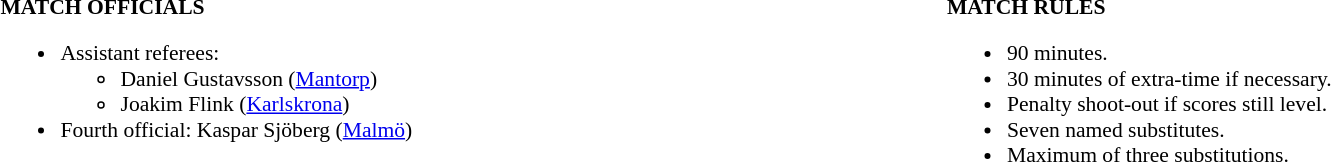<table width=100% style="font-size: 90%">
<tr>
<td width=50% valign=top><br><strong>MATCH OFFICIALS</strong><ul><li>Assistant referees:<ul><li>Daniel Gustavsson (<a href='#'>Mantorp</a>)</li><li>Joakim Flink (<a href='#'>Karlskrona</a>)</li></ul></li><li>Fourth official: Kaspar Sjöberg (<a href='#'>Malmö</a>)</li></ul></td>
<td width=50% valign=top><br><strong>MATCH RULES</strong><ul><li>90 minutes.</li><li>30 minutes of extra-time if necessary.</li><li>Penalty shoot-out if scores still level.</li><li>Seven named substitutes.</li><li>Maximum of three substitutions.</li></ul></td>
</tr>
</table>
